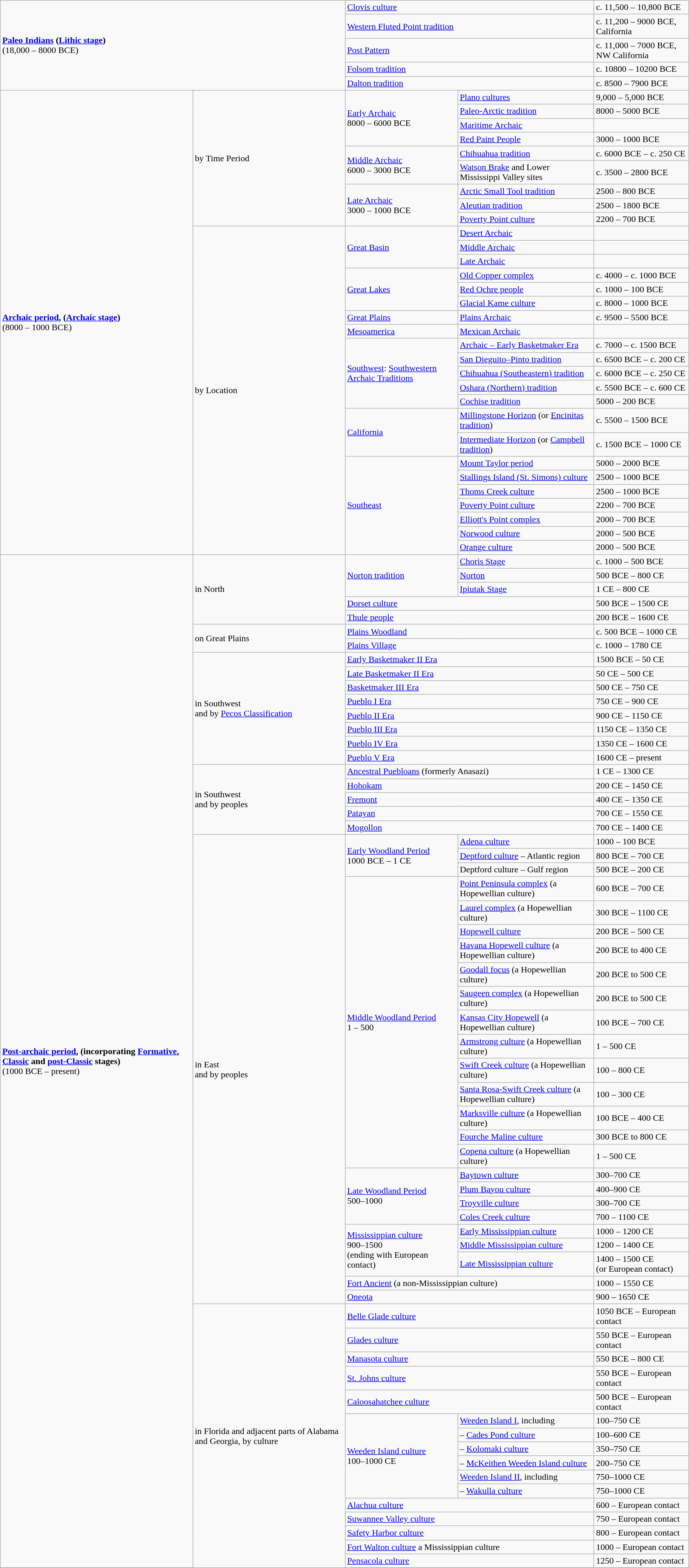<table class="wikitable">
<tr>
<td rowspan="5" colspan="2"><strong><a href='#'>Paleo Indians</a> (<a href='#'>Lithic stage</a>)</strong> <br> (18,000 – 8000 BCE)</td>
<td rowspan="1" colspan="2"><a href='#'>Clovis culture</a></td>
<td>c. 11,500 – 10,800 BCE</td>
</tr>
<tr>
<td rowspan="1" colspan="2"><a href='#'>Western Fluted Point tradition</a></td>
<td>c. 11,200 – 9000 BCE, California</td>
</tr>
<tr>
<td rowspan="1" colspan="2"><a href='#'>Post Pattern</a></td>
<td>c. 11,000 – 7000 BCE, NW California</td>
</tr>
<tr>
<td rowspan="1" colspan="2"><a href='#'>Folsom tradition</a></td>
<td>c. 10800 – 10200 BCE</td>
</tr>
<tr>
<td rowspan="1" colspan="2"><a href='#'>Dalton tradition</a></td>
<td>c. 8500 – 7900 BCE</td>
</tr>
<tr>
<td rowspan="31"><strong><a href='#'>Archaic period</a>, (<a href='#'>Archaic stage</a>)</strong> <br> (8000 – 1000 BCE)</td>
<td rowspan="9">by Time Period</td>
<td rowspan="4"><a href='#'>Early Archaic</a><br>8000 – 6000 BCE</td>
<td><a href='#'>Plano cultures</a></td>
<td>9,000 – 5,000 BCE</td>
</tr>
<tr>
<td><a href='#'>Paleo-Arctic tradition</a></td>
<td>8000 – 5000 BCE</td>
</tr>
<tr>
<td><a href='#'>Maritime Archaic</a></td>
<td></td>
</tr>
<tr>
<td><a href='#'>Red Paint People</a></td>
<td>3000 – 1000 BCE</td>
</tr>
<tr>
<td rowspan="2"><a href='#'>Middle Archaic</a><br>6000 – 3000 BCE</td>
<td><a href='#'>Chihuahua tradition</a></td>
<td>c. 6000 BCE – c. 250 CE</td>
</tr>
<tr>
<td><a href='#'>Watson Brake</a> and Lower Mississippi Valley sites</td>
<td>c. 3500 – 2800 BCE</td>
</tr>
<tr>
<td rowspan="3"><a href='#'>Late Archaic</a><br>3000 – 1000 BCE</td>
<td><a href='#'>Arctic Small Tool tradition</a></td>
<td>2500 – 800 BCE</td>
</tr>
<tr>
<td><a href='#'>Aleutian tradition</a></td>
<td>2500 – 1800 BCE</td>
</tr>
<tr>
<td><a href='#'>Poverty Point culture</a></td>
<td>2200 – 700 BCE</td>
</tr>
<tr>
<td rowspan="22">by Location</td>
<td rowspan="3"><a href='#'>Great Basin</a></td>
<td><a href='#'>Desert Archaic</a></td>
<td></td>
</tr>
<tr>
<td><a href='#'>Middle Archaic</a></td>
<td></td>
</tr>
<tr>
<td><a href='#'>Late Archaic</a></td>
<td></td>
</tr>
<tr>
<td rowspan="3"><a href='#'>Great Lakes</a></td>
<td><a href='#'>Old Copper complex</a></td>
<td>c. 4000 – c. 1000 BCE</td>
</tr>
<tr>
<td><a href='#'>Red Ochre people</a></td>
<td>c. 1000 – 100 BCE</td>
</tr>
<tr>
<td><a href='#'>Glacial Kame culture</a></td>
<td>c. 8000 – 1000 BCE</td>
</tr>
<tr>
<td rowspan="1"><a href='#'>Great Plains</a></td>
<td><a href='#'>Plains Archaic</a></td>
<td>c. 9500 – 5500 BCE</td>
</tr>
<tr>
<td rowspan="1"><a href='#'>Mesoamerica</a></td>
<td><a href='#'>Mexican Archaic</a></td>
<td></td>
</tr>
<tr>
<td rowspan="5"><a href='#'>Southwest</a>: <a href='#'>Southwestern Archaic Traditions</a></td>
<td><a href='#'>Archaic – Early Basketmaker Era</a></td>
<td>c. 7000 – c. 1500 BCE</td>
</tr>
<tr>
<td><a href='#'>San Dieguito–Pinto tradition</a></td>
<td>c. 6500 BCE – c. 200 CE</td>
</tr>
<tr>
<td><a href='#'>Chihuahua (Southeastern) tradition</a></td>
<td>c. 6000 BCE – c. 250 CE</td>
</tr>
<tr>
<td><a href='#'>Oshara (Northern) tradition</a></td>
<td>c. 5500 BCE – c. 600 CE</td>
</tr>
<tr>
<td><a href='#'>Cochise tradition</a></td>
<td>5000 – 200 BCE</td>
</tr>
<tr>
<td rowspan="2"><a href='#'>California</a></td>
<td><a href='#'>Millingstone Horizon</a> (or <a href='#'>Encinitas tradition</a>)</td>
<td>c. 5500 – 1500 BCE</td>
</tr>
<tr>
<td><a href='#'>Intermediate Horizon</a> (or <a href='#'>Campbell tradition</a>)</td>
<td>c. 1500 BCE – 1000 CE</td>
</tr>
<tr>
<td rowspan="7"><a href='#'>Southeast</a></td>
<td><a href='#'>Mount Taylor period</a></td>
<td>5000 – 2000 BCE</td>
</tr>
<tr>
<td><a href='#'>Stallings Island (St. Simons) culture</a></td>
<td>2500 – 1000 BCE</td>
</tr>
<tr>
<td><a href='#'>Thoms Creek culture</a></td>
<td>2500 – 1000 BCE</td>
</tr>
<tr>
<td><a href='#'>Poverty Point culture</a></td>
<td>2200 – 700 BCE</td>
</tr>
<tr>
<td><a href='#'>Elliott's Point complex</a></td>
<td>2000 – 700 BCE</td>
</tr>
<tr>
<td><a href='#'>Norwood culture</a></td>
<td>2000 – 500 BCE</td>
</tr>
<tr>
<td><a href='#'>Orange culture</a></td>
<td>2000 – 500 BCE</td>
</tr>
<tr>
<td rowspan="61"><strong><a href='#'>Post-archaic period</a>, (incorporating <a href='#'>Formative</a>, <a href='#'>Classic</a> and <a href='#'>post-Classic</a> stages)</strong> <br> (1000 BCE – present)</td>
<td rowspan="5">in North</td>
<td rowspan="3"><a href='#'>Norton tradition</a></td>
<td><a href='#'>Choris Stage</a></td>
<td>c. 1000 – 500 BCE</td>
</tr>
<tr>
<td><a href='#'>Norton</a></td>
<td>500 BCE – 800 CE</td>
</tr>
<tr>
<td><a href='#'>Ipiutak Stage</a></td>
<td>1 CE – 800 CE</td>
</tr>
<tr>
<td rowspan="1" colspan="2"><a href='#'>Dorset culture</a></td>
<td>500 BCE – 1500 CE</td>
</tr>
<tr>
<td rowspan="1" colspan="2"><a href='#'>Thule people</a></td>
<td>200 BCE – 1600 CE</td>
</tr>
<tr>
<td rowspan="2">on Great Plains</td>
<td rowspan="1" colspan="2"><a href='#'>Plains Woodland</a></td>
<td>c. 500 BCE – 1000 CE</td>
</tr>
<tr>
<td rowspan="1" colspan="2"><a href='#'>Plains Village</a></td>
<td>c. 1000 – 1780 CE</td>
</tr>
<tr>
<td rowspan="8">in Southwest<br>and by <a href='#'>Pecos Classification</a></td>
<td rowspan="1" colspan="2"><a href='#'>Early Basketmaker II Era</a></td>
<td>1500 BCE – 50 CE</td>
</tr>
<tr>
<td rowspan="1" colspan="2"><a href='#'>Late Basketmaker II Era</a></td>
<td>50 CE – 500 CE</td>
</tr>
<tr>
<td rowspan="1" colspan="2"><a href='#'>Basketmaker III Era</a></td>
<td>500 CE – 750 CE</td>
</tr>
<tr>
<td rowspan="1" colspan="2"><a href='#'>Pueblo I Era</a></td>
<td>750 CE – 900 CE</td>
</tr>
<tr>
<td rowspan="1" colspan="2"><a href='#'>Pueblo II Era</a></td>
<td>900 CE – 1150 CE</td>
</tr>
<tr>
<td rowspan="1" colspan="2"><a href='#'>Pueblo III Era</a></td>
<td>1150 CE – 1350 CE</td>
</tr>
<tr>
<td rowspan="1" colspan="2"><a href='#'>Pueblo IV Era</a></td>
<td>1350 CE – 1600 CE</td>
</tr>
<tr>
<td rowspan="1" colspan="2"><a href='#'>Pueblo V Era</a></td>
<td>1600 CE – present</td>
</tr>
<tr>
<td rowspan="5">in Southwest<br>and by peoples</td>
<td rowspan="1" colspan="2"><a href='#'>Ancestral Puebloans</a> (formerly Anasazi)</td>
<td>1 CE – 1300 CE</td>
</tr>
<tr>
<td rowspan="1" colspan="2"><a href='#'>Hohokam</a></td>
<td>200 CE – 1450 CE</td>
</tr>
<tr>
<td rowspan="1" colspan="2"><a href='#'>Fremont</a></td>
<td>400 CE – 1350 CE</td>
</tr>
<tr>
<td rowspan="1" colspan="2"><a href='#'>Patayan</a></td>
<td>700 CE – 1550 CE</td>
</tr>
<tr>
<td rowspan="1" colspan="2"><a href='#'>Mogollon</a></td>
<td>700 CE – 1400 CE</td>
</tr>
<tr>
<td rowspan="25">in East<br>and by peoples</td>
<td rowspan="3"><a href='#'>Early Woodland Period</a><br>1000 BCE – 1 CE</td>
<td><a href='#'>Adena culture</a></td>
<td>1000 – 100 BCE</td>
</tr>
<tr>
<td><a href='#'>Deptford culture</a> – Atlantic region</td>
<td>800 BCE – 700 CE</td>
</tr>
<tr>
<td>Deptford culture – Gulf region</td>
<td>500 BCE – 200 CE</td>
</tr>
<tr>
<td rowspan="13"><a href='#'>Middle Woodland Period</a><br>1 – 500</td>
<td><a href='#'>Point Peninsula complex</a> (a Hopewellian culture)</td>
<td>600 BCE – 700 CE</td>
</tr>
<tr>
<td><a href='#'>Laurel complex</a> (a Hopewellian culture)</td>
<td>300 BCE – 1100 CE</td>
</tr>
<tr>
<td><a href='#'>Hopewell culture</a></td>
<td>200 BCE – 500 CE</td>
</tr>
<tr>
<td><a href='#'>Havana Hopewell culture</a> (a Hopewellian culture)</td>
<td>200 BCE to 400 CE</td>
</tr>
<tr>
<td><a href='#'>Goodall focus</a> (a Hopewellian culture)</td>
<td>200 BCE to 500 CE</td>
</tr>
<tr>
<td><a href='#'>Saugeen complex</a> (a Hopewellian culture)</td>
<td>200 BCE to 500 CE</td>
</tr>
<tr>
<td><a href='#'>Kansas City Hopewell</a> (a Hopewellian culture)</td>
<td>100 BCE – 700 CE</td>
</tr>
<tr>
<td><a href='#'>Armstrong culture</a> (a Hopewellian culture)</td>
<td>1 – 500 CE</td>
</tr>
<tr>
<td><a href='#'>Swift Creek culture</a> (a Hopewellian culture)</td>
<td>100 – 800 CE</td>
</tr>
<tr>
<td><a href='#'>Santa Rosa-Swift Creek culture</a> (a Hopewellian culture)</td>
<td>100 – 300 CE</td>
</tr>
<tr>
<td><a href='#'>Marksville culture</a> (a Hopewellian culture)</td>
<td>100 BCE – 400 CE</td>
</tr>
<tr>
<td><a href='#'>Fourche Maline culture</a></td>
<td>300 BCE to 800 CE</td>
</tr>
<tr>
<td><a href='#'>Copena culture</a> (a Hopewellian culture)</td>
<td>1 – 500 CE</td>
</tr>
<tr>
<td rowspan="4"><a href='#'>Late Woodland Period</a><br>500–1000</td>
<td><a href='#'>Baytown culture</a></td>
<td>300–700 CE</td>
</tr>
<tr>
<td><a href='#'>Plum Bayou culture</a></td>
<td>400–900 CE</td>
</tr>
<tr>
<td><a href='#'>Troyville culture</a></td>
<td>300–700 CE</td>
</tr>
<tr>
<td><a href='#'>Coles Creek culture</a></td>
<td>700 – 1100 CE</td>
</tr>
<tr>
<td rowspan="3"><a href='#'>Mississippian culture</a><br>900–1500<br>(ending with European contact)</td>
<td><a href='#'>Early Mississippian culture</a></td>
<td>1000 – 1200 CE</td>
</tr>
<tr>
<td><a href='#'>Middle Mississippian culture</a></td>
<td>1200 – 1400 CE</td>
</tr>
<tr>
<td><a href='#'>Late Mississippian culture</a></td>
<td>1400 – 1500 CE<br>(or European contact)</td>
</tr>
<tr>
<td rowspan="1" colspan="2"><a href='#'>Fort Ancient</a> (a non-Mississippian culture)</td>
<td>1000 – 1550 CE</td>
</tr>
<tr>
<td rowspan="1" colspan="2"><a href='#'>Oneota</a></td>
<td>900 – 1650 CE</td>
</tr>
<tr>
<td rowspan="20">in Florida and adjacent parts of Alabama and Georgia, by culture</td>
<td rowspan="1" colspan="2"><a href='#'>Belle Glade culture</a></td>
<td>1050 BCE – European contact</td>
</tr>
<tr>
<td rowspan="1" colspan="2"><a href='#'>Glades culture</a></td>
<td>550 BCE – European contact</td>
</tr>
<tr>
<td rowspan="1" colspan="2"><a href='#'>Manasota culture</a></td>
<td>550 BCE – 800 CE</td>
</tr>
<tr>
<td rowspan="1" colspan="2"><a href='#'>St. Johns culture</a></td>
<td>550 BCE – European contact</td>
</tr>
<tr>
<td rowspan="1" colspan="2"><a href='#'>Caloosahatchee culture</a></td>
<td>500 BCE – European contact</td>
</tr>
<tr>
<td rowspan="6" colspan="1"><a href='#'>Weeden Island culture</a><br>100–1000 CE</td>
<td><a href='#'>Weeden Island I</a>, including</td>
<td>100–750 CE</td>
</tr>
<tr>
<td rowspan="1" colspan="1">– <a href='#'>Cades Pond culture</a></td>
<td>100–600 CE</td>
</tr>
<tr>
<td rowspan="1" colspan="1">– <a href='#'>Kolomaki culture</a></td>
<td>350–750 CE</td>
</tr>
<tr>
<td rowspan="1" colspan="1">– <a href='#'>McKeithen Weeden Island culture</a></td>
<td>200–750 CE</td>
</tr>
<tr>
<td rowspan="1" colspan="1"><a href='#'>Weeden Island II</a>, including</td>
<td>750–1000 CE</td>
</tr>
<tr>
<td rowspan="1" colspan="1">– <a href='#'>Wakulla culture</a></td>
<td>750–1000 CE</td>
</tr>
<tr>
<td rowspan="1" colspan="2"><a href='#'>Alachua culture</a></td>
<td>600 – European contact</td>
</tr>
<tr>
<td rowspan="1" colspan="2"><a href='#'>Suwannee Valley culture</a></td>
<td>750 – European contact</td>
</tr>
<tr>
<td rowspan="1" colspan="2"><a href='#'>Safety Harbor culture</a></td>
<td>800 – European contact</td>
</tr>
<tr>
<td rowspan="1" colspan="2"><a href='#'>Fort Walton culture</a> a Mississippian culture</td>
<td>1000 – European contact</td>
</tr>
<tr>
<td rowspan="1" colspan="2"><a href='#'>Pensacola culture</a></td>
<td>1250 – European contact</td>
</tr>
<tr>
</tr>
</table>
